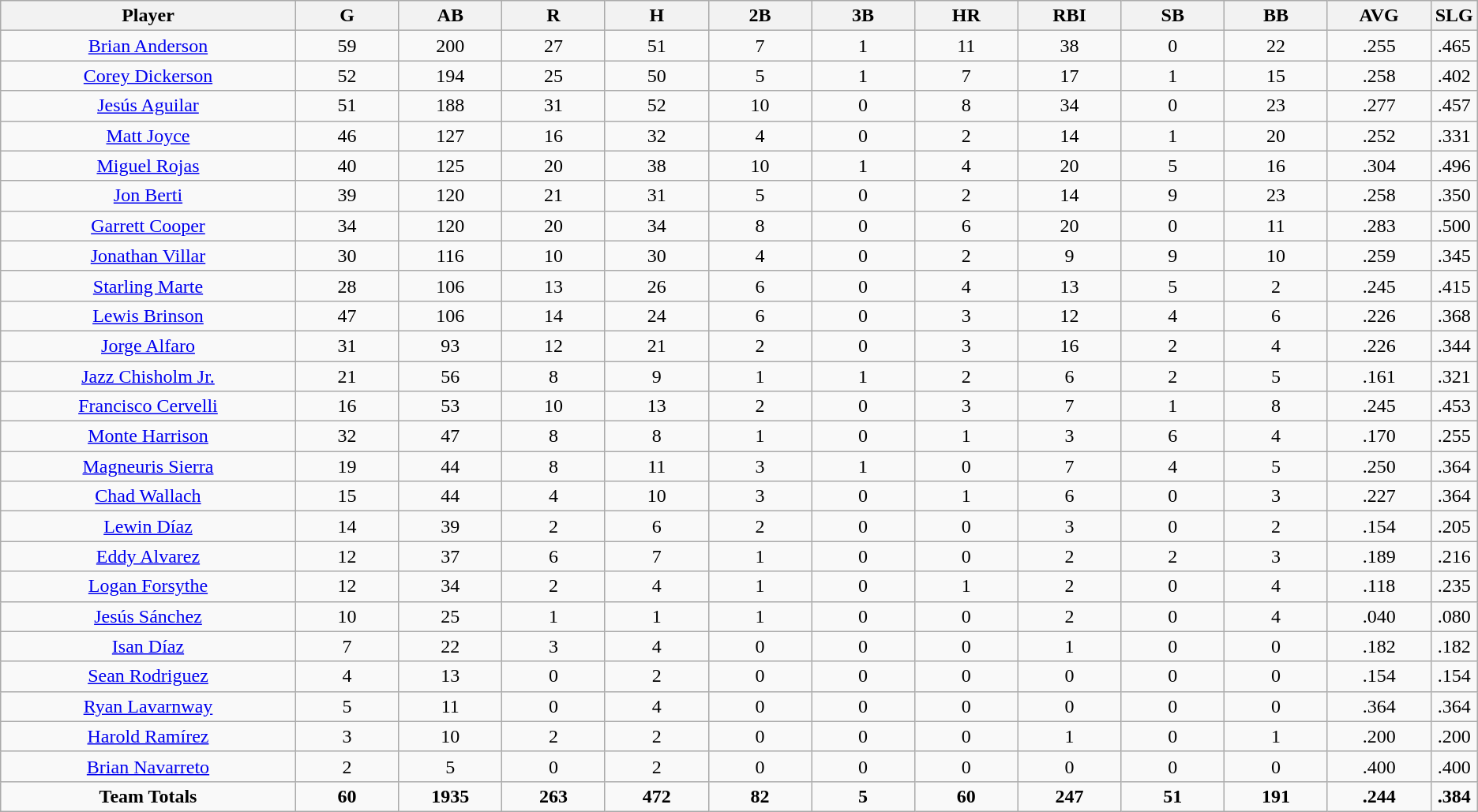<table class=wikitable style="text-align:center">
<tr>
<th bgcolor=#DDDDFF; width="20%">Player</th>
<th bgcolor=#DDDDFF; width="7%">G</th>
<th bgcolor=#DDDDFF; width="7%">AB</th>
<th bgcolor=#DDDDFF; width="7%">R</th>
<th bgcolor=#DDDDFF; width="7%">H</th>
<th bgcolor=#DDDDFF; width="7%">2B</th>
<th bgcolor=#DDDDFF; width="7%">3B</th>
<th bgcolor=#DDDDFF; width="7%">HR</th>
<th bgcolor=#DDDDFF; width="7%">RBI</th>
<th bgcolor=#DDDDFF; width="7%">SB</th>
<th bgcolor=#DDDDFF; width="7%">BB</th>
<th bgcolor=#DDDDFF; width="7%">AVG</th>
<th bgcolor=#DDDDFF; width="7%">SLG</th>
</tr>
<tr>
<td><a href='#'>Brian Anderson</a></td>
<td>59</td>
<td>200</td>
<td>27</td>
<td>51</td>
<td>7</td>
<td>1</td>
<td>11</td>
<td>38</td>
<td>0</td>
<td>22</td>
<td>.255</td>
<td>.465</td>
</tr>
<tr>
<td><a href='#'>Corey Dickerson</a></td>
<td>52</td>
<td>194</td>
<td>25</td>
<td>50</td>
<td>5</td>
<td>1</td>
<td>7</td>
<td>17</td>
<td>1</td>
<td>15</td>
<td>.258</td>
<td>.402</td>
</tr>
<tr>
<td><a href='#'>Jesús Aguilar</a></td>
<td>51</td>
<td>188</td>
<td>31</td>
<td>52</td>
<td>10</td>
<td>0</td>
<td>8</td>
<td>34</td>
<td>0</td>
<td>23</td>
<td>.277</td>
<td>.457</td>
</tr>
<tr>
<td><a href='#'>Matt Joyce</a></td>
<td>46</td>
<td>127</td>
<td>16</td>
<td>32</td>
<td>4</td>
<td>0</td>
<td>2</td>
<td>14</td>
<td>1</td>
<td>20</td>
<td>.252</td>
<td>.331</td>
</tr>
<tr>
<td><a href='#'>Miguel Rojas</a></td>
<td>40</td>
<td>125</td>
<td>20</td>
<td>38</td>
<td>10</td>
<td>1</td>
<td>4</td>
<td>20</td>
<td>5</td>
<td>16</td>
<td>.304</td>
<td>.496</td>
</tr>
<tr>
<td><a href='#'>Jon Berti</a></td>
<td>39</td>
<td>120</td>
<td>21</td>
<td>31</td>
<td>5</td>
<td>0</td>
<td>2</td>
<td>14</td>
<td>9</td>
<td>23</td>
<td>.258</td>
<td>.350</td>
</tr>
<tr>
<td><a href='#'>Garrett Cooper</a></td>
<td>34</td>
<td>120</td>
<td>20</td>
<td>34</td>
<td>8</td>
<td>0</td>
<td>6</td>
<td>20</td>
<td>0</td>
<td>11</td>
<td>.283</td>
<td>.500</td>
</tr>
<tr>
<td><a href='#'>Jonathan Villar</a></td>
<td>30</td>
<td>116</td>
<td>10</td>
<td>30</td>
<td>4</td>
<td>0</td>
<td>2</td>
<td>9</td>
<td>9</td>
<td>10</td>
<td>.259</td>
<td>.345</td>
</tr>
<tr>
<td><a href='#'>Starling Marte</a></td>
<td>28</td>
<td>106</td>
<td>13</td>
<td>26</td>
<td>6</td>
<td>0</td>
<td>4</td>
<td>13</td>
<td>5</td>
<td>2</td>
<td>.245</td>
<td>.415</td>
</tr>
<tr>
<td><a href='#'>Lewis Brinson</a></td>
<td>47</td>
<td>106</td>
<td>14</td>
<td>24</td>
<td>6</td>
<td>0</td>
<td>3</td>
<td>12</td>
<td>4</td>
<td>6</td>
<td>.226</td>
<td>.368</td>
</tr>
<tr>
<td><a href='#'>Jorge Alfaro</a></td>
<td>31</td>
<td>93</td>
<td>12</td>
<td>21</td>
<td>2</td>
<td>0</td>
<td>3</td>
<td>16</td>
<td>2</td>
<td>4</td>
<td>.226</td>
<td>.344</td>
</tr>
<tr>
<td><a href='#'>Jazz Chisholm Jr.</a></td>
<td>21</td>
<td>56</td>
<td>8</td>
<td>9</td>
<td>1</td>
<td>1</td>
<td>2</td>
<td>6</td>
<td>2</td>
<td>5</td>
<td>.161</td>
<td>.321</td>
</tr>
<tr>
<td><a href='#'>Francisco Cervelli</a></td>
<td>16</td>
<td>53</td>
<td>10</td>
<td>13</td>
<td>2</td>
<td>0</td>
<td>3</td>
<td>7</td>
<td>1</td>
<td>8</td>
<td>.245</td>
<td>.453</td>
</tr>
<tr>
<td><a href='#'>Monte Harrison</a></td>
<td>32</td>
<td>47</td>
<td>8</td>
<td>8</td>
<td>1</td>
<td>0</td>
<td>1</td>
<td>3</td>
<td>6</td>
<td>4</td>
<td>.170</td>
<td>.255</td>
</tr>
<tr>
<td><a href='#'>Magneuris Sierra</a></td>
<td>19</td>
<td>44</td>
<td>8</td>
<td>11</td>
<td>3</td>
<td>1</td>
<td>0</td>
<td>7</td>
<td>4</td>
<td>5</td>
<td>.250</td>
<td>.364</td>
</tr>
<tr>
<td><a href='#'>Chad Wallach</a></td>
<td>15</td>
<td>44</td>
<td>4</td>
<td>10</td>
<td>3</td>
<td>0</td>
<td>1</td>
<td>6</td>
<td>0</td>
<td>3</td>
<td>.227</td>
<td>.364</td>
</tr>
<tr>
<td><a href='#'>Lewin Díaz</a></td>
<td>14</td>
<td>39</td>
<td>2</td>
<td>6</td>
<td>2</td>
<td>0</td>
<td>0</td>
<td>3</td>
<td>0</td>
<td>2</td>
<td>.154</td>
<td>.205</td>
</tr>
<tr>
<td><a href='#'>Eddy Alvarez</a></td>
<td>12</td>
<td>37</td>
<td>6</td>
<td>7</td>
<td>1</td>
<td>0</td>
<td>0</td>
<td>2</td>
<td>2</td>
<td>3</td>
<td>.189</td>
<td>.216</td>
</tr>
<tr>
<td><a href='#'>Logan Forsythe</a></td>
<td>12</td>
<td>34</td>
<td>2</td>
<td>4</td>
<td>1</td>
<td>0</td>
<td>1</td>
<td>2</td>
<td>0</td>
<td>4</td>
<td>.118</td>
<td>.235</td>
</tr>
<tr>
<td><a href='#'>Jesús Sánchez</a></td>
<td>10</td>
<td>25</td>
<td>1</td>
<td>1</td>
<td>1</td>
<td>0</td>
<td>0</td>
<td>2</td>
<td>0</td>
<td>4</td>
<td>.040</td>
<td>.080</td>
</tr>
<tr>
<td><a href='#'>Isan Díaz</a></td>
<td>7</td>
<td>22</td>
<td>3</td>
<td>4</td>
<td>0</td>
<td>0</td>
<td>0</td>
<td>1</td>
<td>0</td>
<td>0</td>
<td>.182</td>
<td>.182</td>
</tr>
<tr>
<td><a href='#'>Sean Rodriguez</a></td>
<td>4</td>
<td>13</td>
<td>0</td>
<td>2</td>
<td>0</td>
<td>0</td>
<td>0</td>
<td>0</td>
<td>0</td>
<td>0</td>
<td>.154</td>
<td>.154</td>
</tr>
<tr>
<td><a href='#'>Ryan Lavarnway</a></td>
<td>5</td>
<td>11</td>
<td>0</td>
<td>4</td>
<td>0</td>
<td>0</td>
<td>0</td>
<td>0</td>
<td>0</td>
<td>0</td>
<td>.364</td>
<td>.364</td>
</tr>
<tr>
<td><a href='#'>Harold Ramírez</a></td>
<td>3</td>
<td>10</td>
<td>2</td>
<td>2</td>
<td>0</td>
<td>0</td>
<td>0</td>
<td>1</td>
<td>0</td>
<td>1</td>
<td>.200</td>
<td>.200</td>
</tr>
<tr>
<td><a href='#'>Brian Navarreto</a></td>
<td>2</td>
<td>5</td>
<td>0</td>
<td>2</td>
<td>0</td>
<td>0</td>
<td>0</td>
<td>0</td>
<td>0</td>
<td>0</td>
<td>.400</td>
<td>.400</td>
</tr>
<tr>
<td><strong>Team Totals</strong></td>
<td><strong>60</strong></td>
<td><strong>1935</strong></td>
<td><strong>263</strong></td>
<td><strong>472</strong></td>
<td><strong>82</strong></td>
<td><strong>5</strong></td>
<td><strong>60</strong></td>
<td><strong>247</strong></td>
<td><strong>51</strong></td>
<td><strong>191</strong></td>
<td><strong>.244</strong></td>
<td><strong>.384</strong></td>
</tr>
</table>
